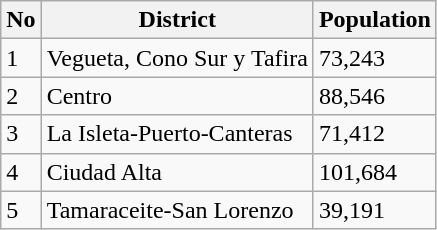<table class="wikitable sortable">
<tr>
<th>No</th>
<th>District</th>
<th>Population</th>
</tr>
<tr>
<td>1</td>
<td>Vegueta, Cono Sur y Tafira</td>
<td>73,243</td>
</tr>
<tr>
<td>2</td>
<td>Centro</td>
<td>88,546</td>
</tr>
<tr>
<td>3</td>
<td>La Isleta-Puerto-Canteras</td>
<td>71,412</td>
</tr>
<tr>
<td>4</td>
<td>Ciudad Alta</td>
<td>101,684</td>
</tr>
<tr>
<td>5</td>
<td>Tamaraceite-San Lorenzo</td>
<td>39,191</td>
</tr>
</table>
